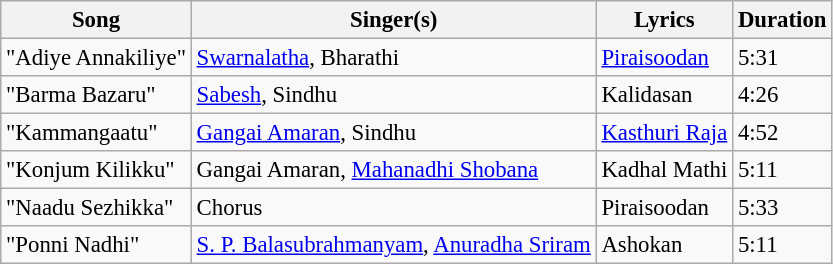<table class="wikitable" style="font-size:95%;">
<tr>
<th>Song</th>
<th>Singer(s)</th>
<th>Lyrics</th>
<th>Duration</th>
</tr>
<tr>
<td>"Adiye Annakiliye"</td>
<td><a href='#'>Swarnalatha</a>, Bharathi</td>
<td><a href='#'>Piraisoodan</a></td>
<td>5:31</td>
</tr>
<tr>
<td>"Barma Bazaru"</td>
<td><a href='#'>Sabesh</a>, Sindhu</td>
<td>Kalidasan</td>
<td>4:26</td>
</tr>
<tr>
<td>"Kammangaatu"</td>
<td><a href='#'>Gangai Amaran</a>, Sindhu</td>
<td><a href='#'>Kasthuri Raja</a></td>
<td>4:52</td>
</tr>
<tr>
<td>"Konjum Kilikku"</td>
<td>Gangai Amaran, <a href='#'>Mahanadhi Shobana</a></td>
<td>Kadhal Mathi</td>
<td>5:11</td>
</tr>
<tr>
<td>"Naadu Sezhikka"</td>
<td>Chorus</td>
<td>Piraisoodan</td>
<td>5:33</td>
</tr>
<tr>
<td>"Ponni Nadhi"</td>
<td><a href='#'>S. P. Balasubrahmanyam</a>, <a href='#'>Anuradha Sriram</a></td>
<td>Ashokan</td>
<td>5:11</td>
</tr>
</table>
